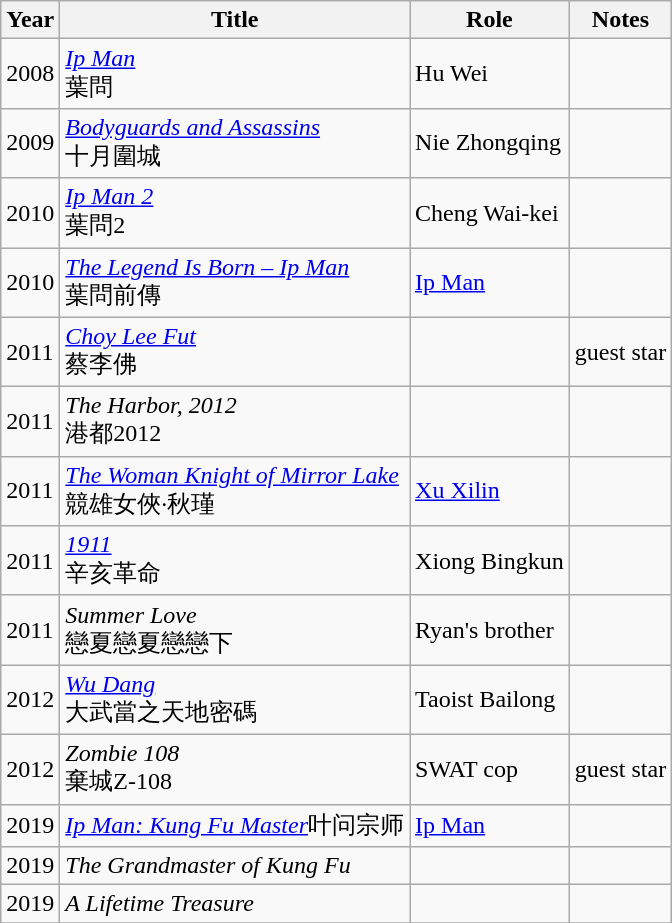<table class="wikitable sortable">
<tr>
<th>Year</th>
<th>Title</th>
<th>Role</th>
<th class="unsortable">Notes</th>
</tr>
<tr>
<td>2008</td>
<td><em><a href='#'>Ip Man</a></em><br>葉問</td>
<td>Hu Wei</td>
<td></td>
</tr>
<tr>
<td>2009</td>
<td><em><a href='#'>Bodyguards and Assassins</a></em><br>十月圍城</td>
<td>Nie Zhongqing</td>
<td></td>
</tr>
<tr>
<td>2010</td>
<td><em><a href='#'>Ip Man 2</a></em><br>葉問2</td>
<td>Cheng Wai-kei</td>
<td></td>
</tr>
<tr>
<td>2010</td>
<td><em><a href='#'>The Legend Is Born – Ip Man</a></em><br>葉問前傳</td>
<td><a href='#'>Ip Man</a></td>
<td></td>
</tr>
<tr>
<td>2011</td>
<td><em><a href='#'>Choy Lee Fut</a></em><br>蔡李佛</td>
<td></td>
<td>guest star</td>
</tr>
<tr>
<td>2011</td>
<td><em>The Harbor, 2012</em><br>港都2012</td>
<td></td>
<td></td>
</tr>
<tr>
<td>2011</td>
<td><em><a href='#'>The Woman Knight of Mirror Lake</a></em><br>競雄女俠·秋瑾</td>
<td><a href='#'>Xu Xilin</a></td>
<td></td>
</tr>
<tr>
<td>2011</td>
<td><em><a href='#'>1911</a></em><br>辛亥革命</td>
<td>Xiong Bingkun</td>
<td></td>
</tr>
<tr>
<td>2011</td>
<td><em>Summer Love</em><br>戀夏戀夏戀戀下</td>
<td>Ryan's brother</td>
<td></td>
</tr>
<tr>
<td>2012</td>
<td><em><a href='#'>Wu Dang</a></em><br>大武當之天地密碼</td>
<td>Taoist Bailong</td>
<td></td>
</tr>
<tr>
<td>2012</td>
<td><em>Zombie 108</em><br>棄城Z-108</td>
<td>SWAT cop</td>
<td>guest star</td>
</tr>
<tr>
<td>2019</td>
<td><em><a href='#'>Ip Man: Kung Fu Master</a></em>叶问宗师</td>
<td><a href='#'>Ip Man</a></td>
<td></td>
</tr>
<tr>
<td>2019</td>
<td><em>The Grandmaster of Kung Fu</em></td>
<td></td>
<td></td>
</tr>
<tr>
<td>2019</td>
<td><em>A Lifetime Treasure</em></td>
<td></td>
<td></td>
</tr>
<tr>
</tr>
</table>
